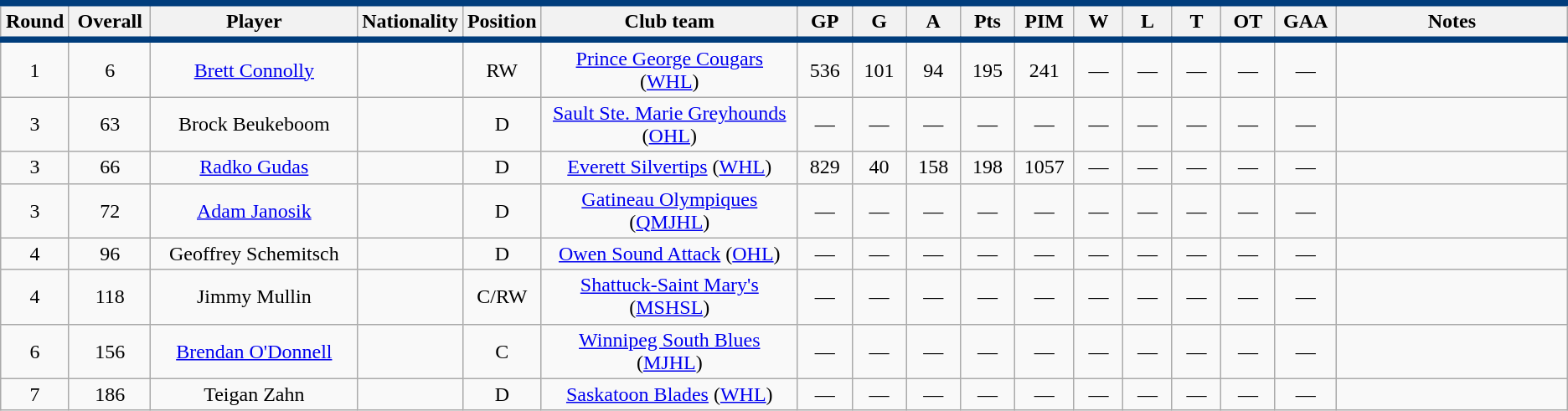<table class="wikitable sortable" style="text-align:center">
<tr style= "background:#FFFFFF; border-top:#003D7C 5px solid; border-bottom:#003D7C 5px solid;">
<th style="width:3em">Round</th>
<th style="width:4em">Overall</th>
<th style="width:15em">Player</th>
<th style="width:3em">Nationality</th>
<th style="width:3em">Position</th>
<th style="width:20em">Club team</th>
<th style="width:3em">GP</th>
<th style="width:3em">G</th>
<th style="width:3em">A</th>
<th style="width:3em">Pts</th>
<th style="width:3em">PIM</th>
<th style="width:3em">W</th>
<th style="width:3em">L</th>
<th style="width:3em">T</th>
<th style="width:3em">OT</th>
<th style="width:3em">GAA</th>
<th style="width:20em">Notes</th>
</tr>
<tr>
<td>1</td>
<td>6</td>
<td><a href='#'>Brett Connolly</a></td>
<td></td>
<td>RW</td>
<td><a href='#'>Prince George Cougars</a> (<a href='#'>WHL</a>)</td>
<td>536</td>
<td>101</td>
<td>94</td>
<td>195</td>
<td>241</td>
<td>—</td>
<td>—</td>
<td>—</td>
<td>—</td>
<td>—</td>
<td></td>
</tr>
<tr>
<td>3</td>
<td>63</td>
<td>Brock Beukeboom</td>
<td></td>
<td>D</td>
<td><a href='#'>Sault Ste. Marie Greyhounds</a> (<a href='#'>OHL</a>)</td>
<td>—</td>
<td>—</td>
<td>—</td>
<td>—</td>
<td>—</td>
<td>—</td>
<td>—</td>
<td>—</td>
<td>—</td>
<td>—</td>
<td></td>
</tr>
<tr>
<td>3</td>
<td>66</td>
<td><a href='#'>Radko Gudas</a></td>
<td></td>
<td>D</td>
<td><a href='#'>Everett Silvertips</a> (<a href='#'>WHL</a>)</td>
<td>829</td>
<td>40</td>
<td>158</td>
<td>198</td>
<td>1057</td>
<td>—</td>
<td>—</td>
<td>—</td>
<td>—</td>
<td>—</td>
<td></td>
</tr>
<tr>
<td>3</td>
<td>72</td>
<td><a href='#'>Adam Janosik</a></td>
<td></td>
<td>D</td>
<td><a href='#'>Gatineau Olympiques</a> (<a href='#'>QMJHL</a>)</td>
<td>—</td>
<td>—</td>
<td>—</td>
<td>—</td>
<td>—</td>
<td>—</td>
<td>—</td>
<td>—</td>
<td>—</td>
<td>—</td>
<td></td>
</tr>
<tr>
<td>4</td>
<td>96</td>
<td>Geoffrey Schemitsch</td>
<td></td>
<td>D</td>
<td><a href='#'>Owen Sound Attack</a> (<a href='#'>OHL</a>)</td>
<td>—</td>
<td>—</td>
<td>—</td>
<td>—</td>
<td>—</td>
<td>—</td>
<td>—</td>
<td>—</td>
<td>—</td>
<td>—</td>
<td></td>
</tr>
<tr>
<td>4</td>
<td>118</td>
<td>Jimmy Mullin</td>
<td></td>
<td>C/RW</td>
<td><a href='#'>Shattuck-Saint Mary's</a> (<a href='#'>MSHSL</a>)</td>
<td>—</td>
<td>—</td>
<td>—</td>
<td>—</td>
<td>—</td>
<td>—</td>
<td>—</td>
<td>—</td>
<td>—</td>
<td>—</td>
<td></td>
</tr>
<tr>
<td>6</td>
<td>156</td>
<td><a href='#'>Brendan O'Donnell</a></td>
<td></td>
<td>C</td>
<td><a href='#'>Winnipeg South Blues</a> (<a href='#'>MJHL</a>)</td>
<td>—</td>
<td>—</td>
<td>—</td>
<td>—</td>
<td>—</td>
<td>—</td>
<td>—</td>
<td>—</td>
<td>—</td>
<td>—</td>
<td></td>
</tr>
<tr>
<td>7</td>
<td>186</td>
<td>Teigan Zahn</td>
<td></td>
<td>D</td>
<td><a href='#'>Saskatoon Blades</a> (<a href='#'>WHL</a>)</td>
<td>—</td>
<td>—</td>
<td>—</td>
<td>—</td>
<td>—</td>
<td>—</td>
<td>—</td>
<td>—</td>
<td>—</td>
<td>—</td>
<td></td>
</tr>
</table>
